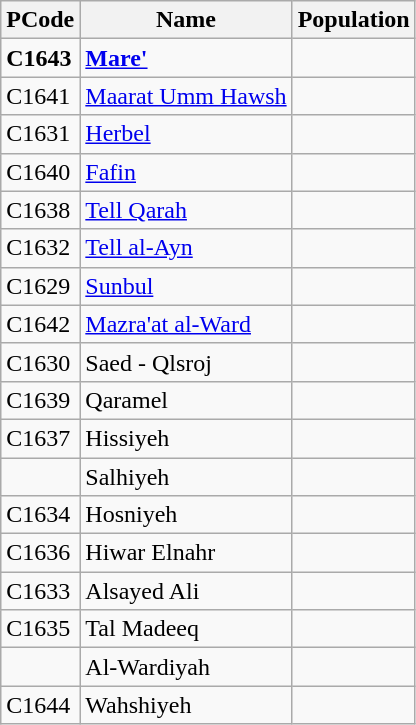<table class="wikitable sortable">
<tr>
<th>PCode</th>
<th>Name</th>
<th>Population</th>
</tr>
<tr>
<td><strong>C1643</strong></td>
<td><strong><a href='#'>Mare'</a></strong></td>
<td align=right><strong></strong></td>
</tr>
<tr>
<td>C1641</td>
<td><a href='#'>Maarat Umm Hawsh</a></td>
<td align=right></td>
</tr>
<tr>
<td>C1631</td>
<td><a href='#'>Herbel</a></td>
<td align=right></td>
</tr>
<tr>
<td>C1640</td>
<td><a href='#'>Fafin</a></td>
<td align=right></td>
</tr>
<tr>
<td>C1638</td>
<td><a href='#'>Tell Qarah</a></td>
<td align=right></td>
</tr>
<tr>
<td>C1632</td>
<td><a href='#'>Tell al-Ayn</a></td>
<td align=right></td>
</tr>
<tr>
<td>C1629</td>
<td><a href='#'>Sunbul</a></td>
<td align=right></td>
</tr>
<tr>
<td>C1642</td>
<td><a href='#'>Mazra'at al-Ward</a></td>
<td align=right></td>
</tr>
<tr>
<td>C1630</td>
<td>Saed - Qlsroj</td>
<td align=right></td>
</tr>
<tr>
<td>C1639</td>
<td>Qaramel</td>
<td align=right></td>
</tr>
<tr>
<td>C1637</td>
<td>Hissiyeh</td>
<td align=right></td>
</tr>
<tr>
<td></td>
<td>Salhiyeh</td>
<td align=right></td>
</tr>
<tr>
<td>C1634</td>
<td>Hosniyeh</td>
<td align=right></td>
</tr>
<tr>
<td>C1636</td>
<td>Hiwar Elnahr</td>
<td align=right></td>
</tr>
<tr>
<td>C1633</td>
<td>Alsayed Ali</td>
<td align=right></td>
</tr>
<tr>
<td>C1635</td>
<td>Tal Madeeq</td>
<td align=right></td>
</tr>
<tr>
<td></td>
<td>Al-Wardiyah</td>
<td align=right></td>
</tr>
<tr>
<td>C1644</td>
<td>Wahshiyeh</td>
<td align=right></td>
</tr>
</table>
